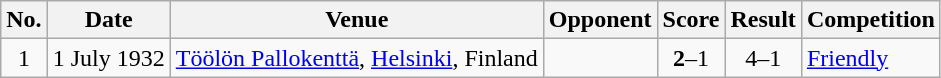<table class="wikitable plainrowheaders">
<tr>
<th>No.</th>
<th>Date</th>
<th>Venue</th>
<th>Opponent</th>
<th>Score</th>
<th>Result</th>
<th>Competition</th>
</tr>
<tr>
<td align="center">1</td>
<td>1 July 1932</td>
<td><a href='#'>Töölön Pallokenttä</a>, <a href='#'>Helsinki</a>, Finland</td>
<td></td>
<td align="center"><strong>2</strong>–1</td>
<td align="center">4–1</td>
<td><a href='#'>Friendly</a></td>
</tr>
</table>
